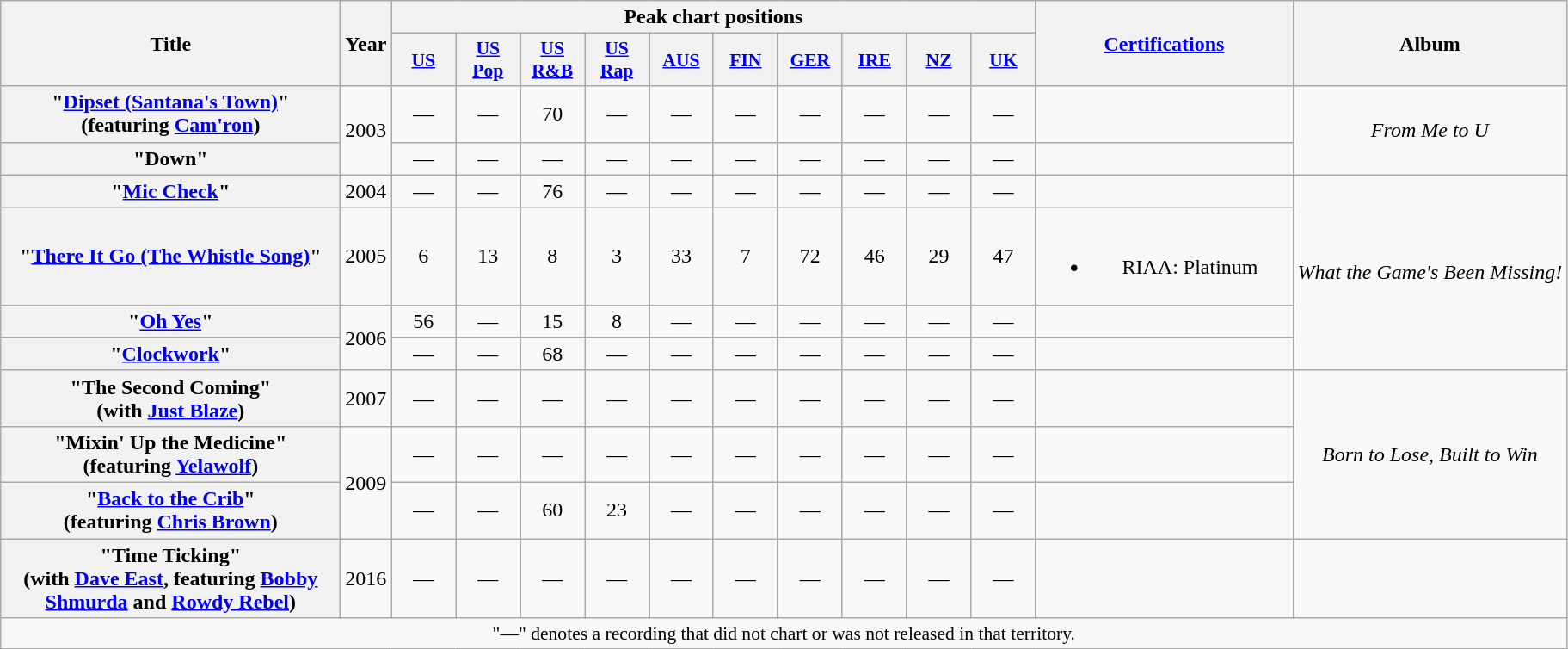<table class="wikitable plainrowheaders" style="text-align:center;">
<tr>
<th scope="col" rowspan="2" style="width:16em;">Title</th>
<th scope="col" rowspan="2">Year</th>
<th scope="col" colspan="10">Peak chart positions</th>
<th scope="col" rowspan="2" style="width:12em;"><a href='#'>Certifications</a></th>
<th scope="col" rowspan="2">Album</th>
</tr>
<tr>
<th style="width:3em; font-size:90%"><a href='#'>US</a><br></th>
<th style="width:3em; font-size:90%"><a href='#'>US<br>Pop</a><br></th>
<th style="width:3em; font-size:90%"><a href='#'>US<br>R&B</a><br></th>
<th style="width:3em; font-size:90%"><a href='#'>US<br>Rap</a><br></th>
<th style="width:3em; font-size:90%"><a href='#'>AUS</a><br></th>
<th style="width:3em; font-size:90%"><a href='#'>FIN</a><br></th>
<th style="width:3em; font-size:90%"><a href='#'>GER</a><br></th>
<th style="width:3em; font-size:90%"><a href='#'>IRE</a><br></th>
<th style="width:3em; font-size:90%"><a href='#'>NZ</a><br></th>
<th style="width:3em; font-size:90%"><a href='#'>UK</a><br></th>
</tr>
<tr>
<th scope="row">"<a href='#'>Dipset (Santana's Town)</a>"<br><span>(featuring <a href='#'>Cam'ron</a>)</span></th>
<td rowspan="2">2003</td>
<td>—</td>
<td>—</td>
<td>70</td>
<td>—</td>
<td>—</td>
<td>—</td>
<td>—</td>
<td>—</td>
<td>—</td>
<td>—</td>
<td></td>
<td rowspan="2"><em>From Me to U</em></td>
</tr>
<tr>
<th scope="row">"Down"</th>
<td>—</td>
<td>—</td>
<td>—</td>
<td>—</td>
<td>—</td>
<td>—</td>
<td>—</td>
<td>—</td>
<td>—</td>
<td>—</td>
<td></td>
</tr>
<tr>
<th scope="row">"<a href='#'>Mic Check</a>"</th>
<td>2004</td>
<td>—</td>
<td>—</td>
<td>76</td>
<td>—</td>
<td>—</td>
<td>—</td>
<td>—</td>
<td>—</td>
<td>—</td>
<td>—</td>
<td></td>
<td rowspan="4"><em>What the Game's Been Missing!</em></td>
</tr>
<tr>
<th scope="row">"<a href='#'>There It Go (The Whistle Song)</a>"</th>
<td>2005</td>
<td>6</td>
<td>13</td>
<td>8</td>
<td>3</td>
<td>33</td>
<td>7</td>
<td>72</td>
<td>46</td>
<td>29</td>
<td>47</td>
<td><br><ul><li>RIAA: Platinum</li></ul></td>
</tr>
<tr>
<th scope="row">"<a href='#'>Oh Yes</a>"</th>
<td rowspan="2">2006</td>
<td>56</td>
<td>—</td>
<td>15</td>
<td>8</td>
<td>—</td>
<td>—</td>
<td>—</td>
<td>—</td>
<td>—</td>
<td>—</td>
<td></td>
</tr>
<tr>
<th scope="row">"<a href='#'>Clockwork</a>"</th>
<td>—</td>
<td>—</td>
<td>68</td>
<td>—</td>
<td>—</td>
<td>—</td>
<td>—</td>
<td>—</td>
<td>—</td>
<td>—</td>
<td></td>
</tr>
<tr>
<th scope="row">"The Second Coming"<br><span>(with <a href='#'>Just Blaze</a>)</span></th>
<td>2007</td>
<td>—</td>
<td>—</td>
<td>—</td>
<td>—</td>
<td>—</td>
<td>—</td>
<td>—</td>
<td>—</td>
<td>—</td>
<td>—</td>
<td></td>
<td rowspan="3"><em>Born to Lose, Built to Win</em></td>
</tr>
<tr>
<th scope="row">"Mixin' Up the Medicine"<br><span>(featuring <a href='#'>Yelawolf</a>)</span></th>
<td rowspan="2">2009</td>
<td>—</td>
<td>—</td>
<td>—</td>
<td>—</td>
<td>—</td>
<td>—</td>
<td>—</td>
<td>—</td>
<td>—</td>
<td>—</td>
<td></td>
</tr>
<tr>
<th scope="row">"<a href='#'>Back to the Crib</a>"<br><span>(featuring <a href='#'>Chris Brown</a>)</span></th>
<td>—</td>
<td>—</td>
<td>60</td>
<td>23</td>
<td>—</td>
<td>—</td>
<td>—</td>
<td>—</td>
<td>—</td>
<td>—</td>
<td></td>
</tr>
<tr>
<th scope="row">"Time Ticking"<br><span>(with <a href='#'>Dave East</a>, featuring <a href='#'>Bobby Shmurda</a> and <a href='#'>Rowdy Rebel</a>)</span></th>
<td>2016</td>
<td>—</td>
<td>—</td>
<td>—</td>
<td>—</td>
<td>—</td>
<td>—</td>
<td>—</td>
<td>—</td>
<td>—</td>
<td>—</td>
<td></td>
</tr>
<tr>
<td colspan="14" style="font-size:90%">"—" denotes a recording that did not chart or was not released in that territory.</td>
</tr>
</table>
